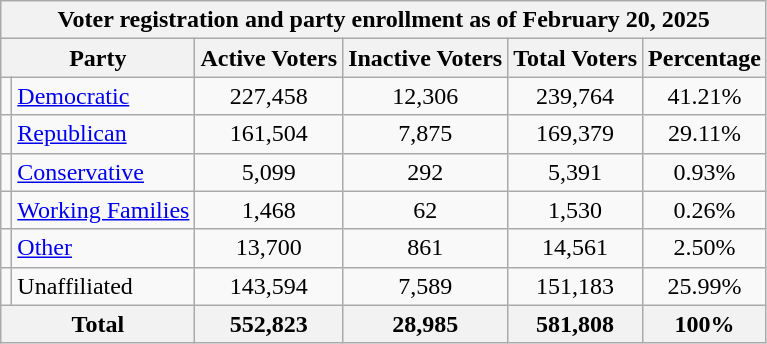<table class=wikitable>
<tr>
<th colspan = 6>Voter registration and party enrollment as of February 20, 2025</th>
</tr>
<tr>
<th colspan = 2>Party</th>
<th>Active Voters</th>
<th>Inactive Voters</th>
<th>Total Voters</th>
<th>Percentage</th>
</tr>
<tr>
<td></td>
<td><a href='#'>Democratic</a></td>
<td align = center>227,458</td>
<td align = center>12,306</td>
<td align = center>239,764</td>
<td align = center>41.21%</td>
</tr>
<tr>
<td></td>
<td><a href='#'>Republican</a></td>
<td align = center>161,504</td>
<td align = center>7,875</td>
<td align = center>169,379</td>
<td align = center>29.11%</td>
</tr>
<tr>
<td></td>
<td><a href='#'>Conservative</a></td>
<td align = center>5,099</td>
<td align = center>292</td>
<td align = center>5,391</td>
<td align = center>0.93%</td>
</tr>
<tr>
<td></td>
<td><a href='#'>Working Families</a></td>
<td align = center>1,468</td>
<td align = center>62</td>
<td align = center>1,530</td>
<td align = center>0.26%</td>
</tr>
<tr>
<td></td>
<td><a href='#'>Other</a></td>
<td align = center>13,700</td>
<td align = center>861</td>
<td align = center>14,561</td>
<td align = center>2.50%</td>
</tr>
<tr>
<td></td>
<td>Unaffiliated</td>
<td align = center>143,594</td>
<td align = center>7,589</td>
<td align = center>151,183</td>
<td align = center>25.99%</td>
</tr>
<tr>
<th colspan = 2>Total</th>
<th align = center>552,823</th>
<th align = center>28,985</th>
<th align = center>581,808</th>
<th align = center>100%</th>
</tr>
</table>
